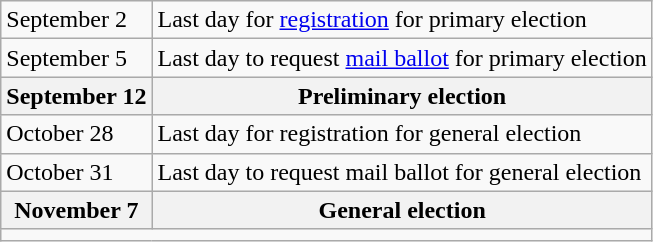<table class="wikitable">
<tr>
<td>September 2</td>
<td>Last day for <a href='#'>registration</a> for primary election</td>
</tr>
<tr>
<td>September 5</td>
<td>Last day to request <a href='#'>mail ballot</a> for primary election</td>
</tr>
<tr>
<th><strong>September 12</strong></th>
<th><strong>Preliminary election</strong></th>
</tr>
<tr>
<td>October 28</td>
<td>Last day for registration for general election</td>
</tr>
<tr>
<td>October 31</td>
<td>Last day to request mail ballot for general election</td>
</tr>
<tr>
<th><strong>November 7</strong></th>
<th><strong>General election</strong></th>
</tr>
<tr>
<td colspan="2"></td>
</tr>
</table>
